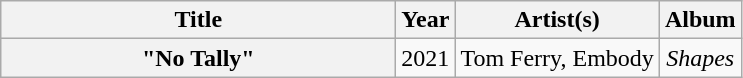<table class="wikitable plainrowheaders" style="text-align:center;">
<tr>
<th scope="col" style="width:16em;">Title</th>
<th scope="col" style="width:1em;">Year</th>
<th scope="col">Artist(s)</th>
<th scope="col">Album</th>
</tr>
<tr>
<th scope="row">"No Tally"</th>
<td>2021</td>
<td>Tom Ferry, Embody</td>
<td><em>Shapes</em></td>
</tr>
</table>
